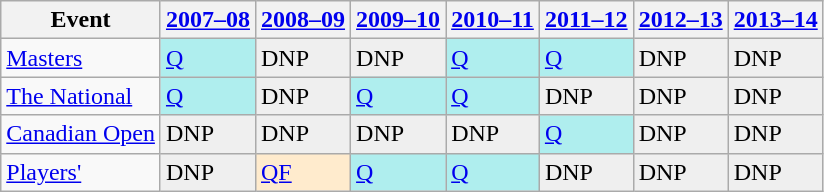<table class="wikitable" border="1">
<tr>
<th>Event</th>
<th><a href='#'>2007–08</a></th>
<th><a href='#'>2008–09</a></th>
<th><a href='#'>2009–10</a></th>
<th><a href='#'>2010–11</a></th>
<th><a href='#'>2011–12</a></th>
<th><a href='#'>2012–13</a></th>
<th><a href='#'>2013–14</a></th>
</tr>
<tr>
<td><a href='#'>Masters</a></td>
<td style="background:#afeeee;"><a href='#'>Q</a></td>
<td style="background:#EFEFEF;">DNP</td>
<td style="background:#EFEFEF;">DNP</td>
<td style="background:#afeeee;"><a href='#'>Q</a></td>
<td style="background:#afeeee;"><a href='#'>Q</a></td>
<td style="background:#EFEFEF;">DNP</td>
<td style="background:#EFEFEF;">DNP</td>
</tr>
<tr>
<td><a href='#'>The National</a></td>
<td style="background:#afeeee;"><a href='#'>Q</a></td>
<td style="background:#EFEFEF;">DNP</td>
<td style="background:#afeeee;"><a href='#'>Q</a></td>
<td style="background:#afeeee;"><a href='#'>Q</a></td>
<td style="background:#EFEFEF;">DNP</td>
<td style="background:#EFEFEF;">DNP</td>
<td style="background:#EFEFEF;">DNP</td>
</tr>
<tr>
<td><a href='#'>Canadian Open</a></td>
<td style="background:#EFEFEF;">DNP</td>
<td style="background:#EFEFEF;">DNP</td>
<td style="background:#EFEFEF;">DNP</td>
<td style="background:#EFEFEF;">DNP</td>
<td style="background:#afeeee;"><a href='#'>Q</a></td>
<td style="background:#EFEFEF;">DNP</td>
<td style="background:#EFEFEF;">DNP</td>
</tr>
<tr>
<td><a href='#'>Players'</a></td>
<td style="background:#EFEFEF;">DNP</td>
<td style="background:#ffebcd;"><a href='#'>QF</a></td>
<td style="background:#afeeee;"><a href='#'>Q</a></td>
<td style="background:#afeeee;"><a href='#'>Q</a></td>
<td style="background:#EFEFEF;">DNP</td>
<td style="background:#EFEFEF;">DNP</td>
<td style="background:#EFEFEF;">DNP</td>
</tr>
</table>
